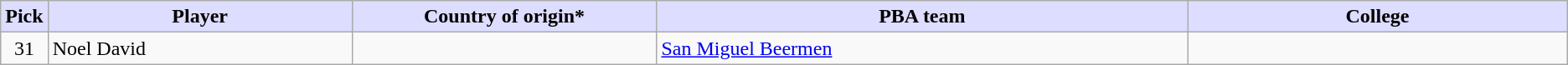<table class="wikitable">
<tr>
<th style="background:#DDDDFF;">Pick</th>
<th style="background:#DDDDFF;" width="20%">Player</th>
<th style="background:#DDDDFF;" width="20%">Country of origin*</th>
<th style="background:#DDDDFF;" width="35%">PBA team</th>
<th style="background:#DDDDFF;" width="25%">College</th>
</tr>
<tr>
<td align=center>31</td>
<td>Noel David</td>
<td></td>
<td><a href='#'>San Miguel Beermen</a></td>
<td></td>
</tr>
</table>
